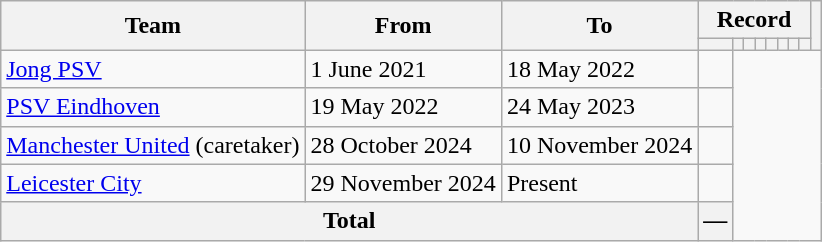<table class="wikitable" style="text-align: center">
<tr>
<th rowspan="2">Team</th>
<th rowspan="2">From</th>
<th rowspan="2">To</th>
<th colspan="8">Record</th>
<th rowspan=2></th>
</tr>
<tr>
<th></th>
<th></th>
<th></th>
<th></th>
<th></th>
<th></th>
<th></th>
<th></th>
</tr>
<tr>
<td align=left><a href='#'>Jong PSV</a></td>
<td align=left>1 June 2021</td>
<td align=left>18 May 2022<br></td>
<td></td>
</tr>
<tr>
<td align=left><a href='#'>PSV Eindhoven</a></td>
<td align=left>19 May 2022</td>
<td align=left>24 May 2023<br></td>
<td></td>
</tr>
<tr>
<td align=left><a href='#'>Manchester United</a> (caretaker)</td>
<td align=left>28 October 2024</td>
<td align=left>10 November 2024<br></td>
<td></td>
</tr>
<tr>
<td align=left><a href='#'>Leicester City</a></td>
<td align=left>29 November 2024</td>
<td align=left>Present<br></td>
<td></td>
</tr>
<tr>
<th colspan="3">Total<br></th>
<th>—</th>
</tr>
</table>
